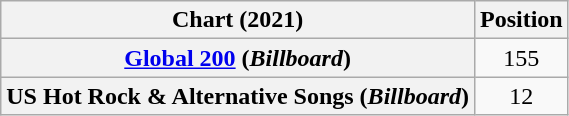<table class="wikitable sortable plainrowheaders" style="text-align:center">
<tr>
<th scope="col">Chart (2021)</th>
<th scope="col">Position</th>
</tr>
<tr>
<th scope="row"><a href='#'>Global 200</a> (<em>Billboard</em>)</th>
<td>155</td>
</tr>
<tr>
<th scope="row">US Hot Rock & Alternative Songs (<em>Billboard</em>)</th>
<td>12</td>
</tr>
</table>
